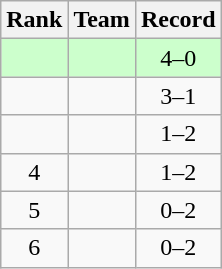<table class=wikitable style="text-align:center;">
<tr>
<th>Rank</th>
<th>Team</th>
<th>Record</th>
</tr>
<tr bgcolor=ccffcc>
<td></td>
<td align=left></td>
<td>4–0</td>
</tr>
<tr>
<td></td>
<td align=left></td>
<td>3–1</td>
</tr>
<tr>
<td></td>
<td align=left></td>
<td>1–2</td>
</tr>
<tr>
<td>4</td>
<td align=left></td>
<td>1–2</td>
</tr>
<tr>
<td>5</td>
<td align=left></td>
<td>0–2</td>
</tr>
<tr>
<td>6</td>
<td align=left></td>
<td>0–2</td>
</tr>
</table>
